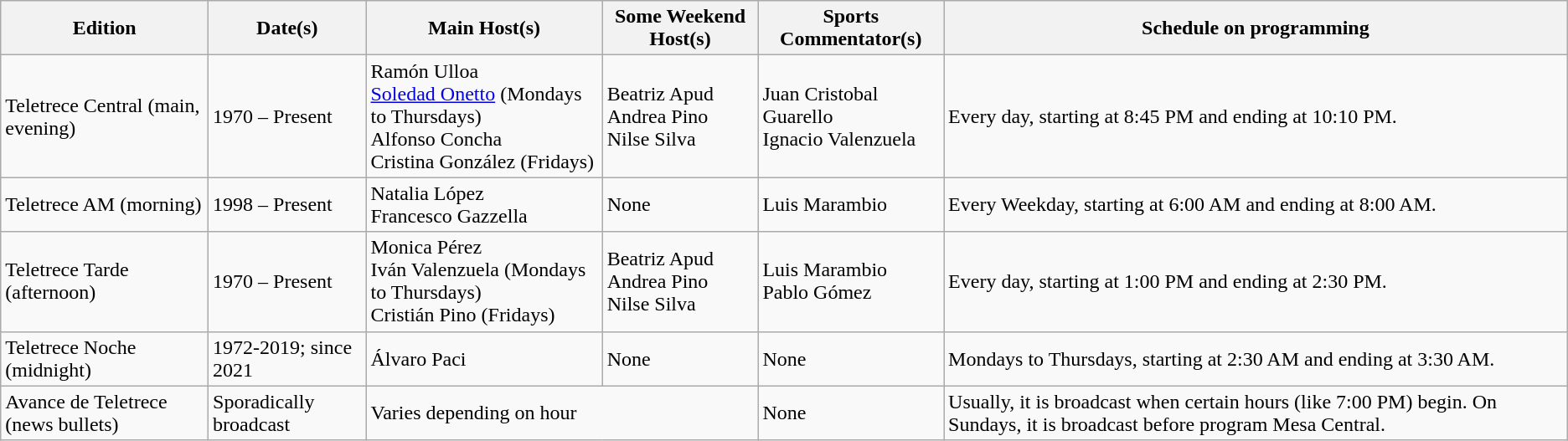<table class="wikitable">
<tr>
<th>Edition</th>
<th>Date(s)</th>
<th>Main Host(s)</th>
<th>Some Weekend Host(s)</th>
<th>Sports Commentator(s)</th>
<th>Schedule on programming</th>
</tr>
<tr>
<td>Teletrece Central (main, evening)</td>
<td>1970 – Present</td>
<td>Ramón Ulloa<br><a href='#'>Soledad Onetto</a> (Mondays to Thursdays)<br>Alfonso Concha<br>Cristina González (Fridays)</td>
<td>Beatriz Apud<br>Andrea Pino<br>Nilse Silva</td>
<td>Juan Cristobal Guarello<br>Ignacio Valenzuela</td>
<td>Every day, starting at 8:45 PM and ending at 10:10 PM.</td>
</tr>
<tr>
<td>Teletrece AM (morning)</td>
<td>1998 – Present</td>
<td>Natalia López<br>Francesco Gazzella</td>
<td>None</td>
<td>Luis Marambio</td>
<td>Every Weekday, starting at 6:00 AM and ending at 8:00 AM.</td>
</tr>
<tr>
<td>Teletrece Tarde (afternoon)</td>
<td>1970 – Present</td>
<td>Monica Pérez<br>Iván Valenzuela (Mondays to Thursdays)<br>Cristián Pino (Fridays)</td>
<td>Beatriz Apud<br>Andrea Pino<br>Nilse Silva</td>
<td>Luis Marambio<br>Pablo Gómez</td>
<td>Every day, starting at 1:00 PM and ending at 2:30 PM.</td>
</tr>
<tr>
<td>Teletrece Noche<br>(midnight)</td>
<td>1972-2019; since 2021</td>
<td>Álvaro Paci</td>
<td>None</td>
<td>None</td>
<td>Mondays to Thursdays, starting at 2:30 AM and ending at 3:30 AM.</td>
</tr>
<tr>
<td>Avance de Teletrece (news bullets)</td>
<td>Sporadically broadcast</td>
<td colspan=2>Varies depending on hour</td>
<td>None</td>
<td>Usually, it is broadcast when certain hours (like 7:00 PM) begin. On Sundays, it is broadcast before program Mesa Central.</td>
</tr>
</table>
